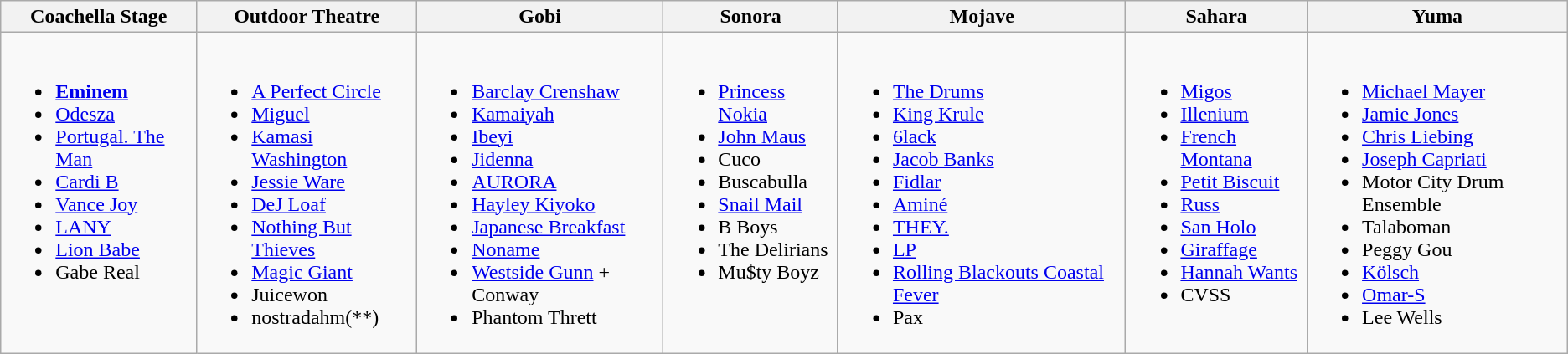<table class="wikitable">
<tr>
<th>Coachella Stage</th>
<th>Outdoor Theatre</th>
<th>Gobi</th>
<th>Sonora</th>
<th>Mojave</th>
<th>Sahara</th>
<th>Yuma</th>
</tr>
<tr valign="top">
<td><br><ul><li><strong><a href='#'>Eminem</a></strong></li><li><a href='#'>Odesza</a></li><li><a href='#'>Portugal. The Man</a></li><li><a href='#'>Cardi B</a></li><li><a href='#'>Vance Joy</a></li><li><a href='#'>LANY</a></li><li><a href='#'>Lion Babe</a></li><li>Gabe Real</li></ul></td>
<td><br><ul><li><a href='#'>A Perfect Circle</a></li><li><a href='#'>Miguel</a></li><li><a href='#'>Kamasi Washington</a></li><li><a href='#'>Jessie Ware</a></li><li><a href='#'>DeJ Loaf</a></li><li><a href='#'>Nothing But Thieves</a></li><li><a href='#'>Magic Giant</a></li><li>Juicewon</li><li>nostradahm(**)</li></ul></td>
<td><br><ul><li><a href='#'>Barclay Crenshaw</a></li><li><a href='#'>Kamaiyah</a></li><li><a href='#'>Ibeyi</a></li><li><a href='#'>Jidenna</a></li><li><a href='#'>AURORA</a></li><li><a href='#'>Hayley Kiyoko</a></li><li><a href='#'>Japanese Breakfast</a></li><li><a href='#'>Noname</a></li><li><a href='#'>Westside Gunn</a> + Conway</li><li>Phantom Thrett</li></ul></td>
<td><br><ul><li><a href='#'>Princess Nokia</a></li><li><a href='#'>John Maus</a></li><li>Cuco</li><li>Buscabulla</li><li><a href='#'>Snail Mail</a></li><li>B Boys</li><li>The Delirians</li><li>Mu$ty Boyz</li></ul></td>
<td><br><ul><li><a href='#'>The Drums</a></li><li><a href='#'>King Krule</a></li><li><a href='#'>6lack</a></li><li><a href='#'>Jacob Banks</a></li><li><a href='#'>Fidlar</a></li><li><a href='#'>Aminé</a></li><li><a href='#'>THEY.</a></li><li><a href='#'>LP</a></li><li><a href='#'>Rolling Blackouts Coastal Fever</a></li><li>Pax</li></ul></td>
<td><br><ul><li><a href='#'>Migos</a></li><li><a href='#'>Illenium</a></li><li><a href='#'>French Montana</a></li><li><a href='#'>Petit Biscuit</a></li><li><a href='#'>Russ</a></li><li><a href='#'>San Holo</a></li><li><a href='#'>Giraffage</a></li><li><a href='#'>Hannah Wants</a></li><li>CVSS</li></ul></td>
<td><br><ul><li><a href='#'>Michael Mayer</a></li><li><a href='#'>Jamie Jones</a></li><li><a href='#'>Chris Liebing</a></li><li><a href='#'>Joseph Capriati</a></li><li>Motor City Drum Ensemble</li><li>Talaboman</li><li>Peggy Gou</li><li><a href='#'>Kölsch</a></li><li><a href='#'>Omar-S</a></li><li>Lee Wells</li></ul></td>
</tr>
</table>
